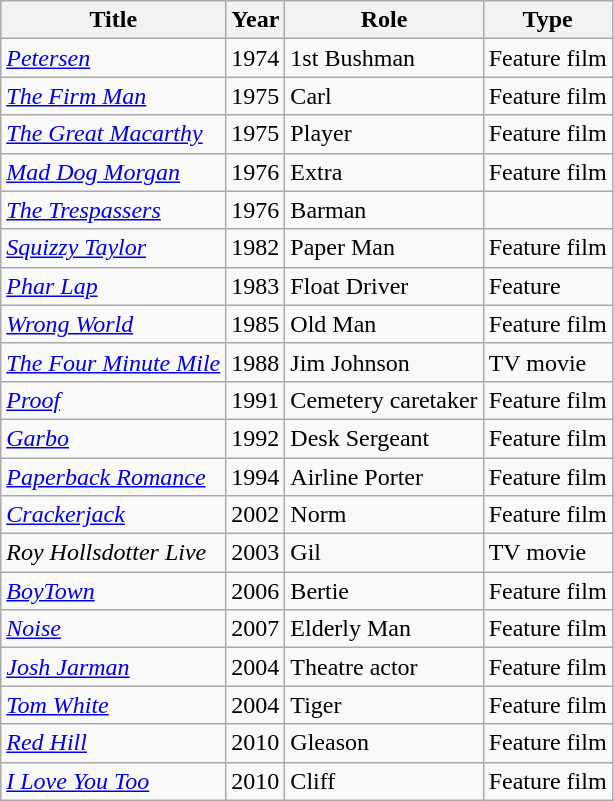<table class="wikitable">
<tr>
<th>Title</th>
<th>Year</th>
<th>Role</th>
<th>Type</th>
</tr>
<tr>
<td><em><a href='#'>Petersen</a></em></td>
<td>1974</td>
<td>1st Bushman</td>
<td>Feature film</td>
</tr>
<tr>
<td><em><a href='#'>The Firm Man</a></em></td>
<td>1975</td>
<td>Carl</td>
<td>Feature film</td>
</tr>
<tr>
<td><em><a href='#'>The Great Macarthy</a></em></td>
<td>1975</td>
<td>Player</td>
<td>Feature film</td>
</tr>
<tr>
<td><em><a href='#'>Mad Dog Morgan</a></em></td>
<td>1976</td>
<td>Extra</td>
<td>Feature film</td>
</tr>
<tr>
<td><em><a href='#'>The Trespassers</a></em></td>
<td>1976</td>
<td>Barman</td>
<td></td>
</tr>
<tr>
<td><em><a href='#'>Squizzy Taylor</a></em></td>
<td>1982</td>
<td>Paper Man</td>
<td>Feature film</td>
</tr>
<tr>
<td><em><a href='#'>Phar Lap</a></em></td>
<td>1983</td>
<td>Float Driver</td>
<td>Feature</td>
</tr>
<tr>
<td><em><a href='#'>Wrong World</a></em></td>
<td>1985</td>
<td>Old Man</td>
<td>Feature film</td>
</tr>
<tr>
<td><em><a href='#'>The Four Minute Mile</a></em></td>
<td>1988</td>
<td>Jim Johnson</td>
<td>TV movie</td>
</tr>
<tr>
<td><em><a href='#'>Proof</a></em></td>
<td>1991</td>
<td>Cemetery caretaker</td>
<td>Feature film</td>
</tr>
<tr>
<td><em><a href='#'>Garbo</a></em></td>
<td>1992</td>
<td>Desk Sergeant</td>
<td>Feature film</td>
</tr>
<tr>
<td><em><a href='#'>Paperback Romance</a></em></td>
<td>1994</td>
<td>Airline Porter</td>
<td>Feature film</td>
</tr>
<tr>
<td><em><a href='#'>Crackerjack</a></em></td>
<td>2002</td>
<td>Norm</td>
<td>Feature film</td>
</tr>
<tr>
<td><em>Roy Hollsdotter Live</em></td>
<td>2003</td>
<td>Gil</td>
<td>TV movie</td>
</tr>
<tr>
<td><em><a href='#'>BoyTown</a></em></td>
<td>2006</td>
<td>Bertie</td>
<td>Feature film</td>
</tr>
<tr>
<td><em><a href='#'>Noise</a></em></td>
<td>2007</td>
<td>Elderly Man</td>
<td>Feature film</td>
</tr>
<tr>
<td><em><a href='#'>Josh Jarman</a></em></td>
<td>2004</td>
<td>Theatre actor</td>
<td>Feature film</td>
</tr>
<tr>
<td><em><a href='#'>Tom White</a></em></td>
<td>2004</td>
<td>Tiger</td>
<td>Feature film</td>
</tr>
<tr>
<td><em><a href='#'>Red Hill</a></em></td>
<td>2010</td>
<td>Gleason</td>
<td>Feature film</td>
</tr>
<tr>
<td><em><a href='#'>I Love You Too</a></em></td>
<td>2010</td>
<td>Cliff</td>
<td>Feature film</td>
</tr>
</table>
